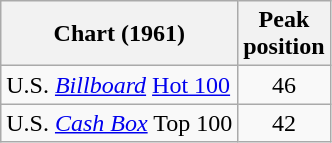<table class="wikitable sortable">
<tr>
<th>Chart (1961)</th>
<th>Peak<br> position</th>
</tr>
<tr>
<td>U.S. <em><a href='#'>Billboard</a></em> <a href='#'>Hot 100</a></td>
<td align="center">46</td>
</tr>
<tr>
<td>U.S. <a href='#'><em>Cash Box</em></a> Top 100</td>
<td align="center">42</td>
</tr>
</table>
